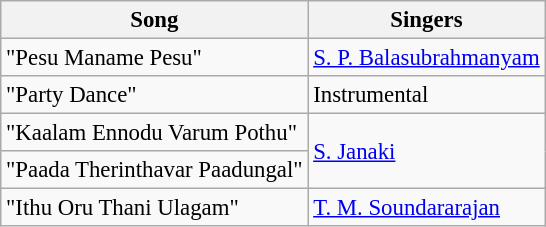<table class="wikitable" style="font-size:95%;">
<tr>
<th>Song</th>
<th>Singers</th>
</tr>
<tr>
<td>"Pesu Maname Pesu"</td>
<td><a href='#'>S. P. Balasubrahmanyam</a></td>
</tr>
<tr>
<td>"Party Dance"</td>
<td>Instrumental</td>
</tr>
<tr>
<td>"Kaalam Ennodu Varum Pothu"</td>
<td rowspan=2><a href='#'>S. Janaki</a></td>
</tr>
<tr>
<td>"Paada Therinthavar Paadungal"</td>
</tr>
<tr>
<td>"Ithu Oru Thani Ulagam"</td>
<td><a href='#'>T. M. Soundararajan</a></td>
</tr>
</table>
